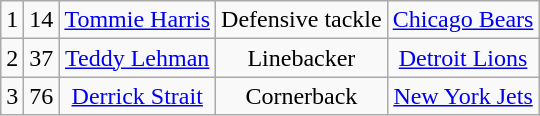<table class="wikitable" style="text-align:center">
<tr>
<td>1</td>
<td>14</td>
<td><a href='#'>Tommie Harris</a></td>
<td>Defensive tackle</td>
<td><a href='#'>Chicago Bears</a></td>
</tr>
<tr>
<td>2</td>
<td>37</td>
<td><a href='#'>Teddy Lehman</a></td>
<td>Linebacker</td>
<td><a href='#'>Detroit Lions</a></td>
</tr>
<tr>
<td>3</td>
<td>76</td>
<td><a href='#'>Derrick Strait</a></td>
<td>Cornerback</td>
<td><a href='#'>New York Jets</a></td>
</tr>
</table>
